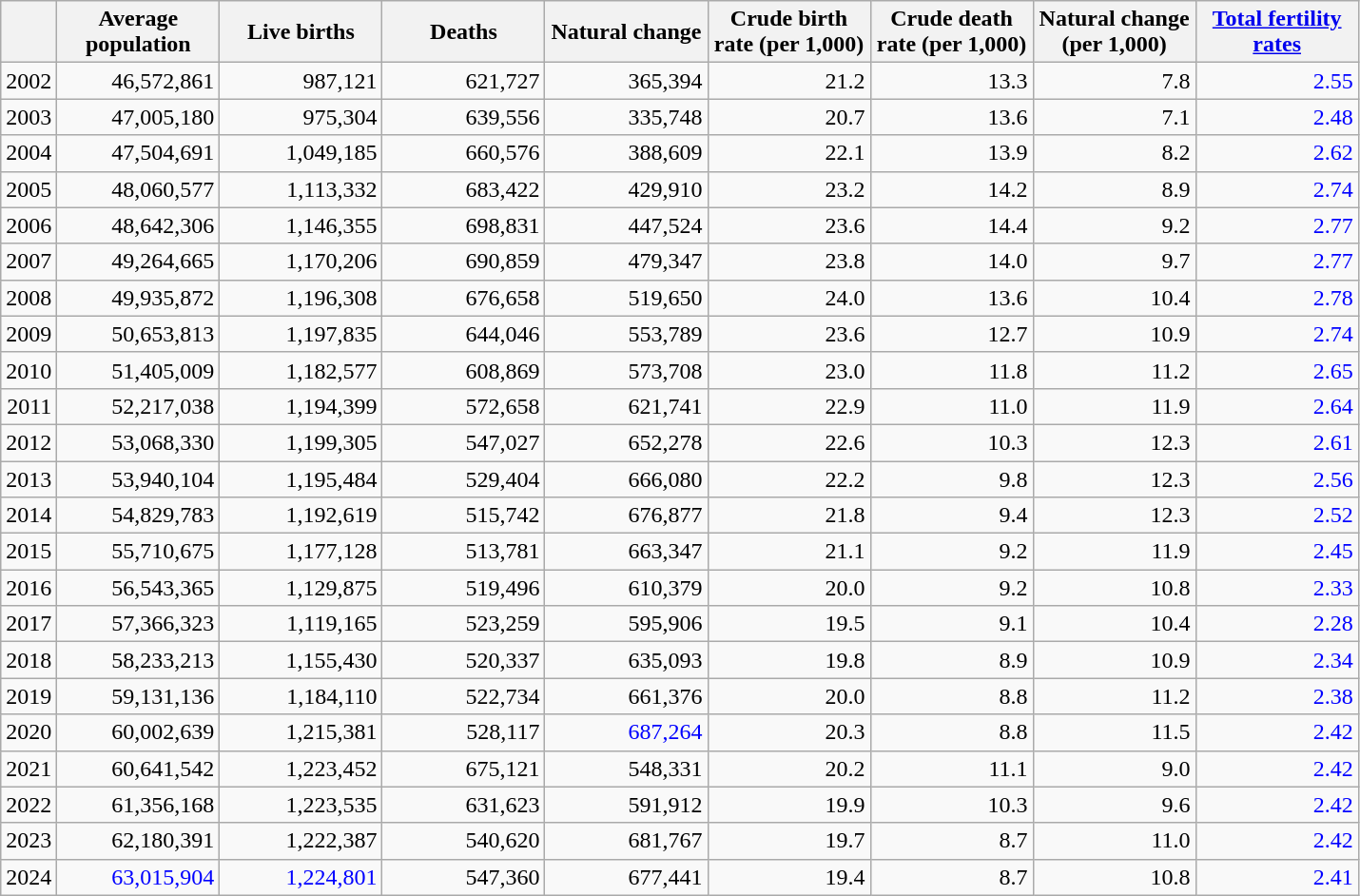<table class="wikitable sortable" style="text-align: right;">
<tr>
<th></th>
<th style="width:80pt;">Average population</th>
<th style="width:80pt;">Live births</th>
<th style="width:80pt;">Deaths</th>
<th style="width:80pt;">Natural change</th>
<th style="width:80pt;">Crude birth rate (per 1,000)</th>
<th style="width:80pt;">Crude death rate (per 1,000)</th>
<th style="width:80pt;">Natural change (per 1,000)</th>
<th style="width:80pt;"><a href='#'>Total fertility rates</a></th>
</tr>
<tr>
<td>2002</td>
<td style="text-align:right;">46,572,861</td>
<td style="text-align:right;">987,121</td>
<td style="text-align:right;">621,727</td>
<td style="text-align:right;">365,394</td>
<td style="text-align:right;">21.2</td>
<td style="text-align:right;">13.3</td>
<td style="text-align:right;">7.8</td>
<td style="color:blue">2.55</td>
</tr>
<tr>
<td>2003</td>
<td style="text-align:right;">47,005,180</td>
<td style="text-align:right;">975,304</td>
<td style="text-align:right;">639,556</td>
<td style="text-align:right;">335,748</td>
<td style="text-align:right;">20.7</td>
<td style="text-align:right;">13.6</td>
<td style="text-align:right;">7.1</td>
<td style="color:blue">2.48</td>
</tr>
<tr>
<td>2004</td>
<td style="text-align:right;">47,504,691</td>
<td style="text-align:right;">1,049,185</td>
<td style="text-align:right;">660,576</td>
<td style="text-align:right;">388,609</td>
<td style="text-align:right;">22.1</td>
<td style="text-align:right;">13.9</td>
<td style="text-align:right;">8.2</td>
<td style="color:blue">2.62</td>
</tr>
<tr>
<td>2005</td>
<td style="text-align:right;">48,060,577</td>
<td style="text-align:right;">1,113,332</td>
<td style="text-align:right;">683,422</td>
<td style="text-align:right;">429,910</td>
<td style="text-align:right;">23.2</td>
<td style="text-align:right;">14.2</td>
<td style="text-align:right;">8.9</td>
<td style="color:blue">2.74</td>
</tr>
<tr>
<td>2006</td>
<td style="text-align:right;">48,642,306</td>
<td style="text-align:right;">1,146,355</td>
<td style="text-align:right;">698,831</td>
<td style="text-align:right;">447,524</td>
<td style="text-align:right;">23.6</td>
<td style="text-align:right;">14.4</td>
<td style="text-align:right;">9.2</td>
<td style="color:blue">2.77</td>
</tr>
<tr>
<td>2007</td>
<td style="text-align:right;">49,264,665</td>
<td style="text-align:right;">1,170,206</td>
<td style="text-align:right;">690,859</td>
<td style="text-align:right;">479,347</td>
<td style="text-align:right;">23.8</td>
<td style="text-align:right;">14.0</td>
<td style="text-align:right;">9.7</td>
<td style="color:blue">2.77</td>
</tr>
<tr>
<td>2008</td>
<td style="text-align:right;">49,935,872</td>
<td style="text-align:right;">1,196,308</td>
<td style="text-align:right;">676,658</td>
<td style="text-align:right;">519,650</td>
<td style="text-align:right;">24.0</td>
<td style="text-align:right;">13.6</td>
<td style="text-align:right;">10.4</td>
<td style="color:blue">2.78</td>
</tr>
<tr>
<td>2009</td>
<td style="text-align:right;">50,653,813</td>
<td style="text-align:right;">1,197,835</td>
<td style="text-align:right;">644,046</td>
<td style="text-align:right;">553,789</td>
<td style="text-align:right;">23.6</td>
<td style="text-align:right;">12.7</td>
<td style="text-align:right;">10.9</td>
<td style="color:blue">2.74</td>
</tr>
<tr>
<td>2010</td>
<td style="text-align:right;">51,405,009</td>
<td style="text-align:right;">1,182,577</td>
<td style="text-align:right;">608,869</td>
<td style="text-align:right;">573,708</td>
<td style="text-align:right;">23.0</td>
<td style="text-align:right;">11.8</td>
<td style="text-align:right;">11.2</td>
<td style="color:blue">2.65</td>
</tr>
<tr>
<td>2011</td>
<td style="text-align:right;">52,217,038</td>
<td style="text-align:right;">1,194,399</td>
<td style="text-align:right;">572,658</td>
<td style="text-align:right;">621,741</td>
<td style="text-align:right;">22.9</td>
<td style="text-align:right;">11.0</td>
<td style="text-align:right;">11.9</td>
<td style="color:blue">2.64</td>
</tr>
<tr>
<td>2012</td>
<td style="text-align:right;">53,068,330</td>
<td style="text-align:right;">1,199,305</td>
<td style="text-align:right;">547,027</td>
<td style="text-align:right;">652,278</td>
<td style="text-align:right;">22.6</td>
<td style="text-align:right;">10.3</td>
<td style="text-align:right;">12.3</td>
<td style="color:blue">2.61</td>
</tr>
<tr>
<td>2013</td>
<td style="text-align:right;">53,940,104</td>
<td style="text-align:right;">1,195,484</td>
<td style="text-align:right;">529,404</td>
<td style="text-align:right;">666,080</td>
<td style="text-align:right;">22.2</td>
<td style="text-align:right;">9.8</td>
<td style="text-align:right;">12.3</td>
<td style="color:blue">2.56</td>
</tr>
<tr>
<td>2014</td>
<td style="text-align:right;">54,829,783</td>
<td style="text-align:right;">1,192,619</td>
<td style="text-align:right;">515,742</td>
<td style="text-align:right;">676,877</td>
<td style="text-align:right;">21.8</td>
<td style="text-align:right;">9.4</td>
<td style="text-align:right;">12.3</td>
<td style="color:blue">2.52</td>
</tr>
<tr>
<td>2015</td>
<td style="text-align:right;">55,710,675</td>
<td style="text-align:right;">1,177,128</td>
<td style="text-align:right;">513,781</td>
<td style="text-align:right;">663,347</td>
<td style="text-align:right;">21.1</td>
<td style="text-align:right;">9.2</td>
<td style="text-align:right;">11.9</td>
<td style="color:blue">2.45</td>
</tr>
<tr>
<td>2016</td>
<td style="text-align:right;">56,543,365</td>
<td style="text-align:right;">1,129,875</td>
<td style="text-align:right;">519,496</td>
<td style="text-align:right;">610,379</td>
<td style="text-align:right;">20.0</td>
<td style="text-align:right;">9.2</td>
<td style="text-align:right;">10.8</td>
<td style="color:blue">2.33</td>
</tr>
<tr>
<td>2017</td>
<td style="text-align:right;">57,366,323</td>
<td style="text-align:right;">1,119,165</td>
<td style="text-align:right;">523,259</td>
<td style="text-align:right;">595,906</td>
<td style="text-align:right;">19.5</td>
<td style="text-align:right;">9.1</td>
<td style="text-align:right;">10.4</td>
<td style="color:blue">2.28</td>
</tr>
<tr>
<td>2018</td>
<td style="text-align:right;">58,233,213</td>
<td style="text-align:right;">1,155,430</td>
<td style="text-align:right;">520,337</td>
<td style="text-align:right;">635,093</td>
<td style="text-align:right;">19.8</td>
<td style="text-align:right;">8.9</td>
<td style="text-align:right;">10.9</td>
<td style="color:blue">2.34</td>
</tr>
<tr>
<td>2019</td>
<td style="text-align:right;">59,131,136</td>
<td style="text-align:right;">1,184,110</td>
<td style="text-align:right;">522,734</td>
<td style="text-align:right;">661,376</td>
<td style="text-align:right;">20.0</td>
<td style="text-align:right;">8.8</td>
<td style="text-align:right;">11.2</td>
<td style="color:blue">2.38</td>
</tr>
<tr>
<td>2020</td>
<td style="text-align:right;">60,002,639</td>
<td style="text-align:right;">1,215,381</td>
<td style="text-align:right;">528,117</td>
<td style="color:blue">687,264</td>
<td style="text-align:right;">20.3</td>
<td style="text-align:right;">8.8</td>
<td style="text-align:right;">11.5</td>
<td style="color:blue">2.42</td>
</tr>
<tr>
<td>2021</td>
<td style="text-align:right;">60,641,542</td>
<td style="text-align:right;">1,223,452</td>
<td style="text-align:right;">675,121</td>
<td style="text-align:right;">548,331</td>
<td style="text-align:right;">20.2</td>
<td style="text-align:right;">11.1</td>
<td style="text-align:right;">9.0</td>
<td style="color:blue">2.42</td>
</tr>
<tr>
<td>2022</td>
<td style="text-align:right;">61,356,168</td>
<td style="text-align:right;">1,223,535</td>
<td style="text-align:right;">631,623</td>
<td style="text-align:right;">591,912</td>
<td style="text-align:right;">19.9</td>
<td style="text-align:right;">10.3</td>
<td style="text-align:right;">9.6</td>
<td style="color:blue">2.42</td>
</tr>
<tr>
<td>2023</td>
<td style="text-align:right;">62,180,391</td>
<td style="text-align:right;">1,222,387</td>
<td style="text-align:right;">540,620</td>
<td style="text-align:right;">681,767</td>
<td style="text-align:right;">19.7</td>
<td style="text-align:right;">8.7</td>
<td style="text-align:right;">11.0</td>
<td style="color:blue">2.42</td>
</tr>
<tr>
<td>2024</td>
<td style="color:blue">63,015,904</td>
<td style="color:blue">1,224,801</td>
<td style="text-align:right;">547,360</td>
<td style="text-align:right;">677,441</td>
<td style="text-align:right;">19.4</td>
<td style="text-align:right;">8.7</td>
<td style="text-align:right;">10.8</td>
<td style="color:blue">2.41</td>
</tr>
</table>
